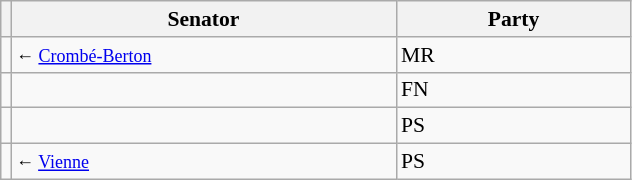<table class="sortable wikitable" style="text-align:left; font-size:90%">
<tr>
<th></th>
<th width="250">Senator</th>
<th width="150">Party</th>
</tr>
<tr>
<td></td>
<td align=left> <small>← <a href='#'>Crombé-Berton</a></small></td>
<td>MR</td>
</tr>
<tr>
<td></td>
<td align=left></td>
<td>FN</td>
</tr>
<tr>
<td></td>
<td align=left></td>
<td>PS</td>
</tr>
<tr>
<td></td>
<td align=left> <small>← <a href='#'>Vienne</a></small></td>
<td>PS</td>
</tr>
</table>
